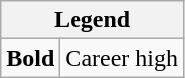<table class="wikitable mw-collapsible mw-collapsed">
<tr>
<th colspan="2">Legend</th>
</tr>
<tr>
<td><strong>Bold</strong></td>
<td>Career high</td>
</tr>
</table>
